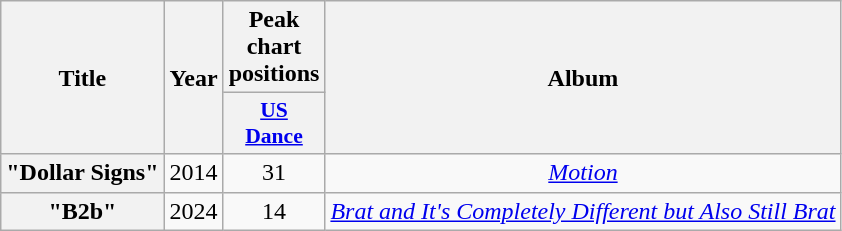<table class="wikitable plainrowheaders" style="text-align:center;">
<tr>
<th scope="col" rowspan="2">Title</th>
<th scope="col" rowspan="2" style="width:1em;">Year</th>
<th scope="col" colspan="1">Peak chart positions</th>
<th scope="col" rowspan="2">Album</th>
</tr>
<tr>
<th scope="col" style="width:3em;font-size:90%;"><a href='#'>US<br>Dance</a><br></th>
</tr>
<tr>
<th scope="row">"Dollar Signs"<br></th>
<td>2014</td>
<td>31</td>
<td><em><a href='#'>Motion</a></em></td>
</tr>
<tr>
<th scope="row">"B2b"<br></th>
<td>2024</td>
<td>14</td>
<td><em><a href='#'>Brat and It's Completely Different but Also Still Brat</a></em></td>
</tr>
</table>
